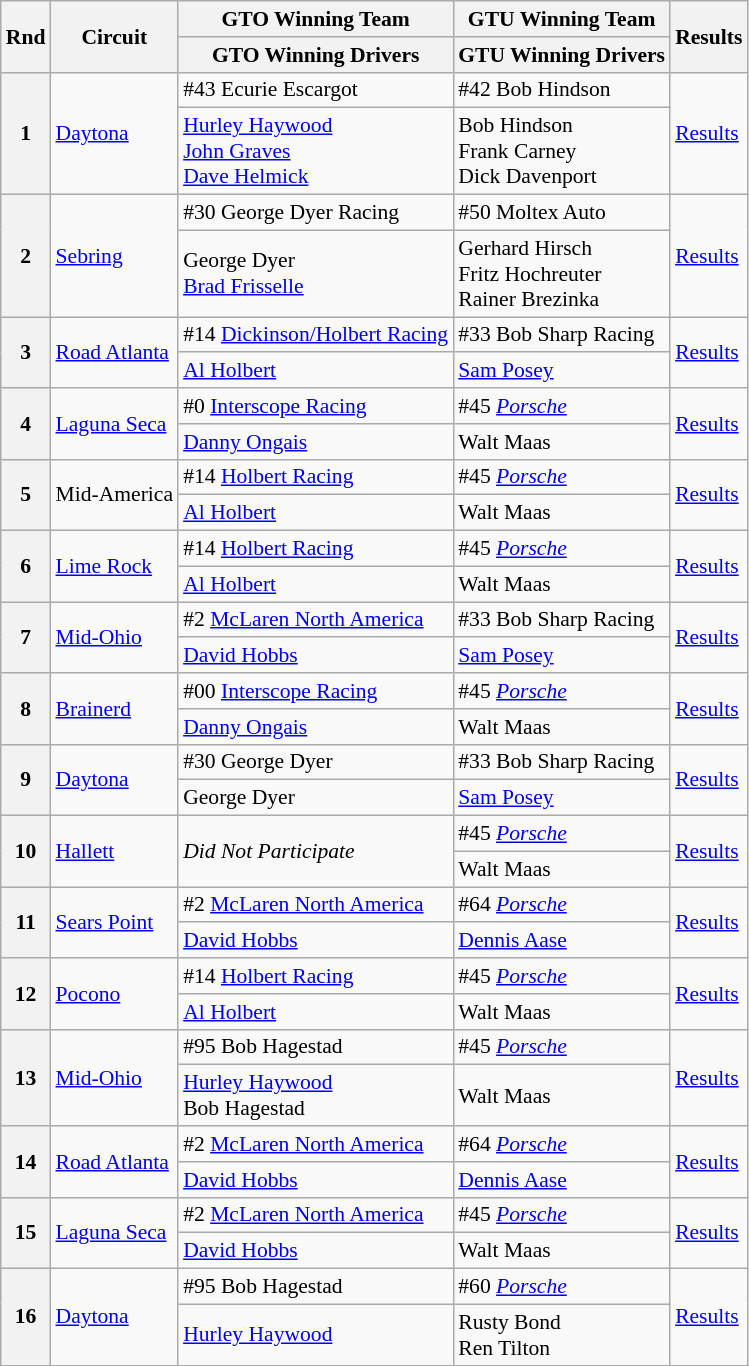<table class="wikitable" style="font-size: 90%;">
<tr>
<th rowspan=2>Rnd</th>
<th rowspan=2>Circuit</th>
<th>GTO Winning Team</th>
<th>GTU Winning Team</th>
<th rowspan=2>Results</th>
</tr>
<tr>
<th>GTO Winning Drivers</th>
<th>GTU Winning Drivers</th>
</tr>
<tr>
<th rowspan=2>1</th>
<td rowspan=2><a href='#'>Daytona</a></td>
<td>#43 Ecurie Escargot</td>
<td>#42 Bob Hindson</td>
<td rowspan=2><a href='#'>Results</a></td>
</tr>
<tr>
<td> <a href='#'>Hurley Haywood</a><br> <a href='#'>John Graves</a><br> <a href='#'>Dave Helmick</a></td>
<td> Bob Hindson<br> Frank Carney<br> Dick Davenport</td>
</tr>
<tr>
<th rowspan=2>2</th>
<td rowspan=2><a href='#'>Sebring</a></td>
<td>#30 George Dyer Racing</td>
<td>#50 Moltex Auto</td>
<td rowspan=2><a href='#'>Results</a></td>
</tr>
<tr>
<td> George Dyer<br> <a href='#'>Brad Frisselle</a></td>
<td> Gerhard Hirsch<br> Fritz Hochreuter<br> Rainer Brezinka</td>
</tr>
<tr>
<th rowspan=2>3</th>
<td rowspan=2><a href='#'>Road Atlanta</a></td>
<td>#14 <a href='#'>Dickinson/Holbert Racing</a></td>
<td>#33 Bob Sharp Racing</td>
<td rowspan=2><a href='#'>Results</a></td>
</tr>
<tr>
<td> <a href='#'>Al Holbert</a></td>
<td> <a href='#'>Sam Posey</a></td>
</tr>
<tr>
<th rowspan=2>4</th>
<td rowspan=2><a href='#'>Laguna Seca</a></td>
<td>#0 <a href='#'>Interscope Racing</a></td>
<td>#45 <em><a href='#'>Porsche</a></em></td>
<td rowspan=2><a href='#'>Results</a></td>
</tr>
<tr>
<td> <a href='#'>Danny Ongais</a></td>
<td> Walt Maas</td>
</tr>
<tr>
<th rowspan=2>5</th>
<td rowspan=2>Mid-America</td>
<td>#14 <a href='#'>Holbert Racing</a></td>
<td>#45 <em><a href='#'>Porsche</a></em></td>
<td rowspan=2><a href='#'>Results</a></td>
</tr>
<tr>
<td> <a href='#'>Al Holbert</a></td>
<td> Walt Maas</td>
</tr>
<tr>
<th rowspan=2>6</th>
<td rowspan=2><a href='#'>Lime Rock</a></td>
<td>#14 <a href='#'>Holbert Racing</a></td>
<td>#45 <em><a href='#'>Porsche</a></em></td>
<td rowspan=2><a href='#'>Results</a></td>
</tr>
<tr>
<td> <a href='#'>Al Holbert</a></td>
<td> Walt Maas</td>
</tr>
<tr>
<th rowspan=2>7</th>
<td rowspan=2><a href='#'>Mid-Ohio</a></td>
<td>#2 <a href='#'>McLaren North America</a></td>
<td>#33 Bob Sharp Racing</td>
<td rowspan=2><a href='#'>Results</a></td>
</tr>
<tr>
<td> <a href='#'>David Hobbs</a></td>
<td> <a href='#'>Sam Posey</a></td>
</tr>
<tr>
<th rowspan=2>8</th>
<td rowspan=2><a href='#'>Brainerd</a></td>
<td>#00 <a href='#'>Interscope Racing</a></td>
<td>#45 <em><a href='#'>Porsche</a></em></td>
<td rowspan=2><a href='#'>Results</a></td>
</tr>
<tr>
<td> <a href='#'>Danny Ongais</a></td>
<td> Walt Maas</td>
</tr>
<tr>
<th rowspan=2>9</th>
<td rowspan=2><a href='#'>Daytona</a></td>
<td>#30 George Dyer</td>
<td>#33 Bob Sharp Racing</td>
<td rowspan=2><a href='#'>Results</a></td>
</tr>
<tr>
<td> George Dyer</td>
<td> <a href='#'>Sam Posey</a></td>
</tr>
<tr>
<th rowspan=2>10</th>
<td rowspan=2><a href='#'>Hallett</a></td>
<td rowspan=2><em>Did Not Participate</em></td>
<td>#45 <em><a href='#'>Porsche</a></em></td>
<td rowspan=2><a href='#'>Results</a></td>
</tr>
<tr>
<td> Walt Maas</td>
</tr>
<tr>
<th rowspan=2>11</th>
<td rowspan=2><a href='#'>Sears Point</a></td>
<td>#2 <a href='#'>McLaren North America</a></td>
<td>#64 <em><a href='#'>Porsche</a></em></td>
<td rowspan=2><a href='#'>Results</a></td>
</tr>
<tr>
<td> <a href='#'>David Hobbs</a></td>
<td> <a href='#'>Dennis Aase</a></td>
</tr>
<tr>
<th rowspan=2>12</th>
<td rowspan=2><a href='#'>Pocono</a></td>
<td>#14 <a href='#'>Holbert Racing</a></td>
<td>#45 <em><a href='#'>Porsche</a></em></td>
<td rowspan=2><a href='#'>Results</a></td>
</tr>
<tr>
<td> <a href='#'>Al Holbert</a></td>
<td> Walt Maas</td>
</tr>
<tr>
<th rowspan=2>13</th>
<td rowspan=2><a href='#'>Mid-Ohio</a></td>
<td>#95 Bob Hagestad</td>
<td>#45 <em><a href='#'>Porsche</a></em></td>
<td rowspan=2><a href='#'>Results</a></td>
</tr>
<tr>
<td> <a href='#'>Hurley Haywood</a><br> Bob Hagestad</td>
<td> Walt Maas</td>
</tr>
<tr>
<th rowspan=2>14</th>
<td rowspan=2><a href='#'>Road Atlanta</a></td>
<td>#2 <a href='#'>McLaren North America</a></td>
<td>#64 <em><a href='#'>Porsche</a></em></td>
<td rowspan=2><a href='#'>Results</a></td>
</tr>
<tr>
<td> <a href='#'>David Hobbs</a></td>
<td> <a href='#'>Dennis Aase</a></td>
</tr>
<tr>
<th rowspan=2>15</th>
<td rowspan=2><a href='#'>Laguna Seca</a></td>
<td>#2 <a href='#'>McLaren North America</a></td>
<td>#45 <em><a href='#'>Porsche</a></em></td>
<td rowspan=2><a href='#'>Results</a></td>
</tr>
<tr>
<td> <a href='#'>David Hobbs</a></td>
<td> Walt Maas</td>
</tr>
<tr>
<th rowspan=2>16</th>
<td rowspan=2><a href='#'>Daytona</a></td>
<td>#95 Bob Hagestad</td>
<td>#60 <em><a href='#'>Porsche</a></em></td>
<td rowspan=2><a href='#'>Results</a></td>
</tr>
<tr>
<td> <a href='#'>Hurley Haywood</a></td>
<td> Rusty Bond<br> Ren Tilton</td>
</tr>
</table>
